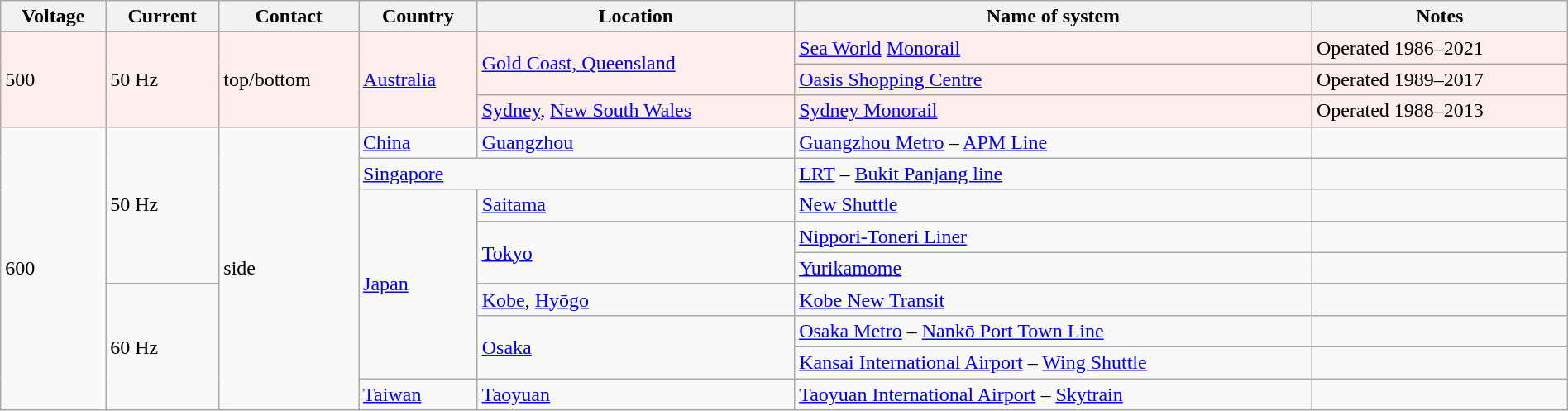<table class="wikitable" style="width:100%">
<tr>
<th>Voltage</th>
<th>Current</th>
<th>Contact</th>
<th>Country</th>
<th>Location</th>
<th>Name of system</th>
<th>Notes</th>
</tr>
<tr style="background:#fee">
<td rowspan="3">500</td>
<td rowspan="3">50 Hz</td>
<td rowspan="3">top/bottom</td>
<td rowspan="3"><a href='#'>Australia</a></td>
<td rowspan="2"><a href='#'>Gold Coast, Queensland</a></td>
<td><a href='#'>Sea World</a> <a href='#'>Monorail</a></td>
<td>Operated 1986–2021</td>
</tr>
<tr style="background:#fee">
<td><a href='#'>Oasis Shopping Centre</a></td>
<td>Operated 1989–2017</td>
</tr>
<tr style="background:#fee">
<td><a href='#'>Sydney</a>, <a href='#'>New South Wales</a></td>
<td><a href='#'>Sydney Monorail</a></td>
<td>Operated 1988–2013</td>
</tr>
<tr>
<td rowspan="9">600</td>
<td rowspan="5">50 Hz</td>
<td rowspan="9">side</td>
<td><a href='#'>China</a></td>
<td><a href='#'>Guangzhou</a></td>
<td><a href='#'>Guangzhou Metro</a> – <a href='#'>APM Line</a></td>
<td></td>
</tr>
<tr>
<td colspan="2"><a href='#'>Singapore</a></td>
<td><a href='#'>LRT</a> – <a href='#'>Bukit Panjang line</a></td>
<td></td>
</tr>
<tr>
<td rowspan="6"><a href='#'>Japan</a></td>
<td><a href='#'>Saitama</a></td>
<td><a href='#'>New Shuttle</a></td>
<td></td>
</tr>
<tr>
<td rowspan="2"><a href='#'>Tokyo</a></td>
<td><a href='#'>Nippori-Toneri Liner</a></td>
<td></td>
</tr>
<tr>
<td><a href='#'>Yurikamome</a></td>
<td></td>
</tr>
<tr>
<td rowspan="4">60 Hz</td>
<td><a href='#'>Kobe</a>, <a href='#'>Hyōgo</a></td>
<td><a href='#'>Kobe New Transit</a></td>
<td></td>
</tr>
<tr>
<td rowspan="2"><a href='#'>Osaka</a></td>
<td><a href='#'>Osaka Metro</a> – <a href='#'>Nankō Port Town Line</a></td>
<td></td>
</tr>
<tr>
<td><a href='#'>Kansai International Airport</a> – <a href='#'>Wing Shuttle</a></td>
<td></td>
</tr>
<tr>
<td><a href='#'>Taiwan</a></td>
<td><a href='#'>Taoyuan</a></td>
<td><a href='#'>Taoyuan International Airport</a> – <a href='#'>Skytrain</a></td>
<td></td>
</tr>
</table>
